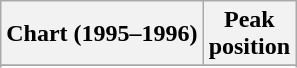<table class="wikitable sortable">
<tr>
<th align="left">Chart (1995–1996)</th>
<th align="center">Peak<br>position</th>
</tr>
<tr>
</tr>
<tr>
</tr>
</table>
